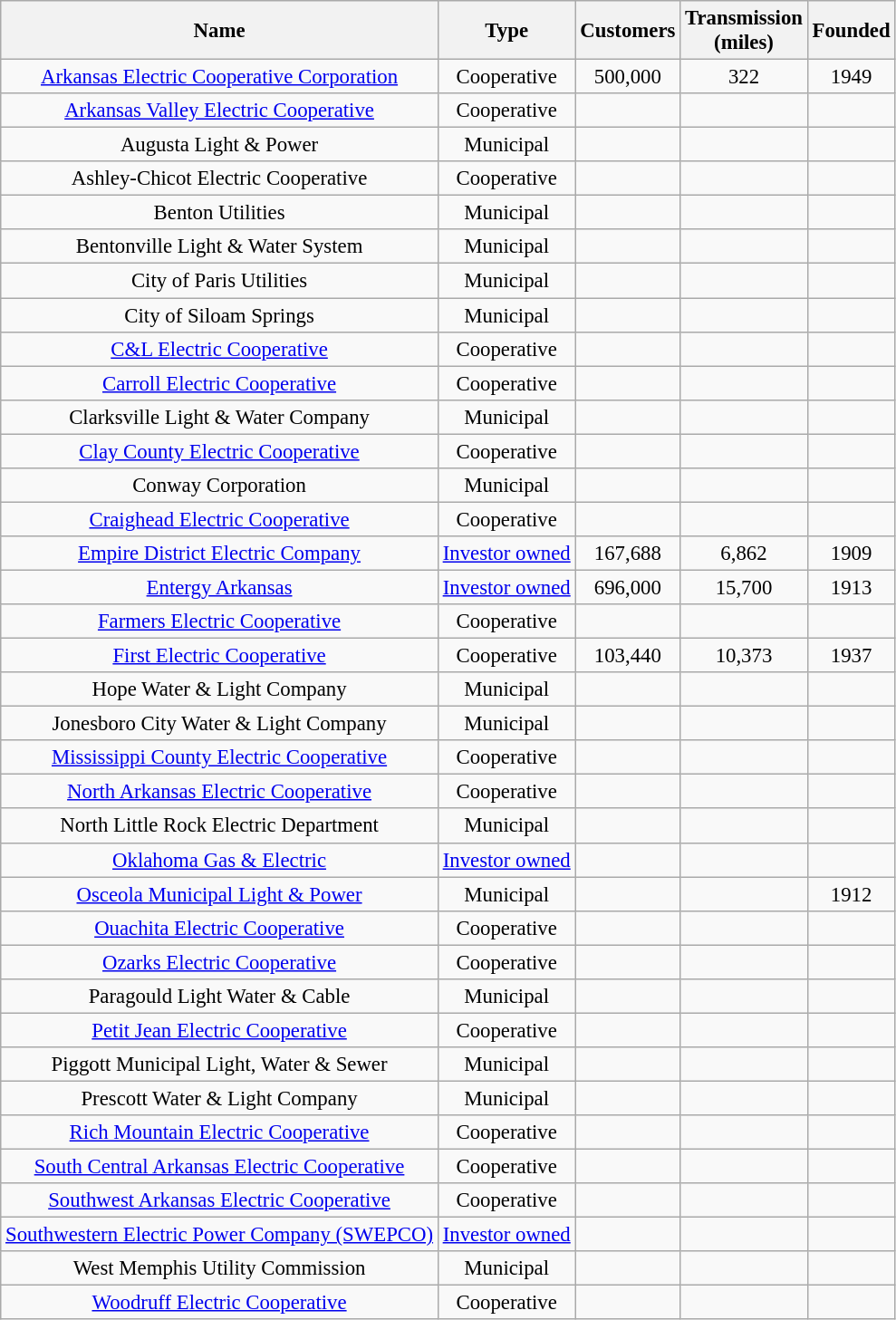<table class="wikitable sortable" style="font-size:95%; text-align:center;">
<tr>
<th>Name</th>
<th>Type</th>
<th>Customers</th>
<th>Transmission<br> (miles)</th>
<th>Founded</th>
</tr>
<tr>
<td><a href='#'>Arkansas Electric Cooperative Corporation</a></td>
<td>Cooperative</td>
<td>500,000</td>
<td>322</td>
<td>1949</td>
</tr>
<tr>
<td><a href='#'>Arkansas Valley Electric Cooperative</a></td>
<td>Cooperative</td>
<td></td>
<td></td>
<td></td>
</tr>
<tr>
<td>Augusta Light & Power</td>
<td>Municipal</td>
<td></td>
<td></td>
<td></td>
</tr>
<tr>
<td>Ashley-Chicot Electric Cooperative</td>
<td>Cooperative</td>
<td></td>
<td></td>
<td></td>
</tr>
<tr>
<td>Benton Utilities</td>
<td>Municipal</td>
<td></td>
<td></td>
<td></td>
</tr>
<tr>
<td>Bentonville Light & Water System</td>
<td>Municipal</td>
<td></td>
<td></td>
<td></td>
</tr>
<tr>
<td>City of Paris Utilities</td>
<td>Municipal</td>
<td></td>
<td></td>
<td></td>
</tr>
<tr>
<td>City of Siloam Springs</td>
<td>Municipal</td>
<td></td>
<td></td>
<td></td>
</tr>
<tr>
<td><a href='#'>C&L Electric Cooperative</a></td>
<td>Cooperative</td>
<td></td>
<td></td>
<td></td>
</tr>
<tr>
<td><a href='#'>Carroll Electric Cooperative</a></td>
<td>Cooperative</td>
<td></td>
<td></td>
<td></td>
</tr>
<tr>
<td>Clarksville Light & Water Company</td>
<td>Municipal</td>
<td></td>
<td></td>
<td></td>
</tr>
<tr>
<td><a href='#'>Clay County Electric Cooperative</a></td>
<td>Cooperative</td>
<td></td>
<td></td>
<td></td>
</tr>
<tr>
<td>Conway Corporation</td>
<td>Municipal</td>
<td></td>
<td></td>
<td></td>
</tr>
<tr>
<td><a href='#'>Craighead Electric Cooperative</a></td>
<td>Cooperative</td>
<td></td>
<td></td>
<td></td>
</tr>
<tr>
<td><a href='#'>Empire District Electric Company</a></td>
<td><a href='#'>Investor owned</a></td>
<td>167,688</td>
<td>6,862</td>
<td>1909</td>
</tr>
<tr>
<td><a href='#'>Entergy Arkansas</a></td>
<td><a href='#'>Investor owned</a></td>
<td>696,000</td>
<td>15,700</td>
<td>1913</td>
</tr>
<tr>
<td><a href='#'>Farmers Electric Cooperative</a></td>
<td>Cooperative</td>
<td></td>
<td></td>
<td></td>
</tr>
<tr>
<td><a href='#'>First Electric Cooperative</a></td>
<td>Cooperative</td>
<td>103,440</td>
<td>10,373</td>
<td>1937</td>
</tr>
<tr>
<td>Hope Water & Light Company</td>
<td>Municipal</td>
<td></td>
<td></td>
<td></td>
</tr>
<tr>
<td>Jonesboro City Water & Light Company</td>
<td>Municipal</td>
<td></td>
<td></td>
<td></td>
</tr>
<tr>
<td><a href='#'>Mississippi County Electric Cooperative</a></td>
<td>Cooperative</td>
<td></td>
<td></td>
<td></td>
</tr>
<tr>
<td><a href='#'>North Arkansas Electric Cooperative</a></td>
<td>Cooperative</td>
<td></td>
<td></td>
<td></td>
</tr>
<tr>
<td>North Little Rock Electric Department</td>
<td>Municipal</td>
<td></td>
<td></td>
<td></td>
</tr>
<tr>
<td><a href='#'>Oklahoma Gas & Electric</a></td>
<td><a href='#'>Investor owned</a></td>
<td></td>
<td></td>
<td></td>
</tr>
<tr>
<td><a href='#'>Osceola Municipal Light & Power</a></td>
<td>Municipal</td>
<td></td>
<td></td>
<td>1912</td>
</tr>
<tr>
<td><a href='#'>Ouachita Electric Cooperative</a></td>
<td>Cooperative</td>
<td></td>
<td></td>
<td></td>
</tr>
<tr>
<td><a href='#'>Ozarks Electric Cooperative</a></td>
<td>Cooperative</td>
<td></td>
<td></td>
<td></td>
</tr>
<tr>
<td>Paragould Light Water & Cable</td>
<td>Municipal</td>
<td></td>
<td></td>
<td></td>
</tr>
<tr>
<td><a href='#'>Petit Jean Electric Cooperative</a></td>
<td>Cooperative</td>
<td></td>
<td></td>
<td></td>
</tr>
<tr>
<td>Piggott Municipal Light, Water & Sewer</td>
<td>Municipal</td>
<td></td>
<td></td>
<td></td>
</tr>
<tr>
<td>Prescott Water & Light Company</td>
<td>Municipal</td>
<td></td>
<td></td>
<td></td>
</tr>
<tr>
<td><a href='#'>Rich Mountain Electric Cooperative</a></td>
<td>Cooperative</td>
<td></td>
<td></td>
<td></td>
</tr>
<tr>
<td><a href='#'>South Central Arkansas Electric Cooperative</a></td>
<td>Cooperative</td>
<td></td>
<td></td>
<td></td>
</tr>
<tr>
<td><a href='#'>Southwest Arkansas Electric Cooperative</a></td>
<td>Cooperative</td>
<td></td>
<td></td>
<td></td>
</tr>
<tr>
<td><a href='#'>Southwestern Electric Power Company (SWEPCO)</a></td>
<td><a href='#'>Investor owned</a></td>
<td></td>
<td></td>
<td></td>
</tr>
<tr>
<td>West Memphis Utility Commission</td>
<td>Municipal</td>
<td></td>
<td></td>
<td></td>
</tr>
<tr>
<td><a href='#'>Woodruff Electric Cooperative</a></td>
<td>Cooperative</td>
<td></td>
<td></td>
<td></td>
</tr>
</table>
